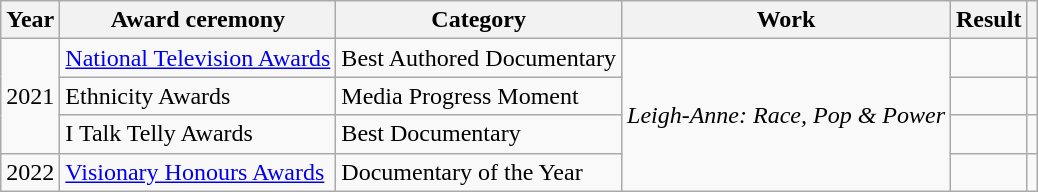<table class="wikitable sortable plainrowheaders">
<tr>
<th scope="col">Year</th>
<th scope="col">Award ceremony</th>
<th scope="col">Category</th>
<th scope="col">Work</th>
<th scope="col">Result</th>
<th scope="col" class="unsortable"></th>
</tr>
<tr>
<td rowspan="3">2021</td>
<td><a href='#'>National Television Awards</a></td>
<td>Best Authored Documentary</td>
<td rowspan="4"><em>Leigh-Anne: Race, Pop & Power</em></td>
<td></td>
<td></td>
</tr>
<tr>
<td>Ethnicity Awards</td>
<td>Media Progress Moment</td>
<td></td>
<td></td>
</tr>
<tr>
<td>I Talk Telly Awards</td>
<td>Best Documentary</td>
<td></td>
<td></td>
</tr>
<tr>
<td rowspan="1">2022</td>
<td><a href='#'>Visionary Honours Awards</a></td>
<td>Documentary of the Year</td>
<td></td>
<td></td>
</tr>
</table>
